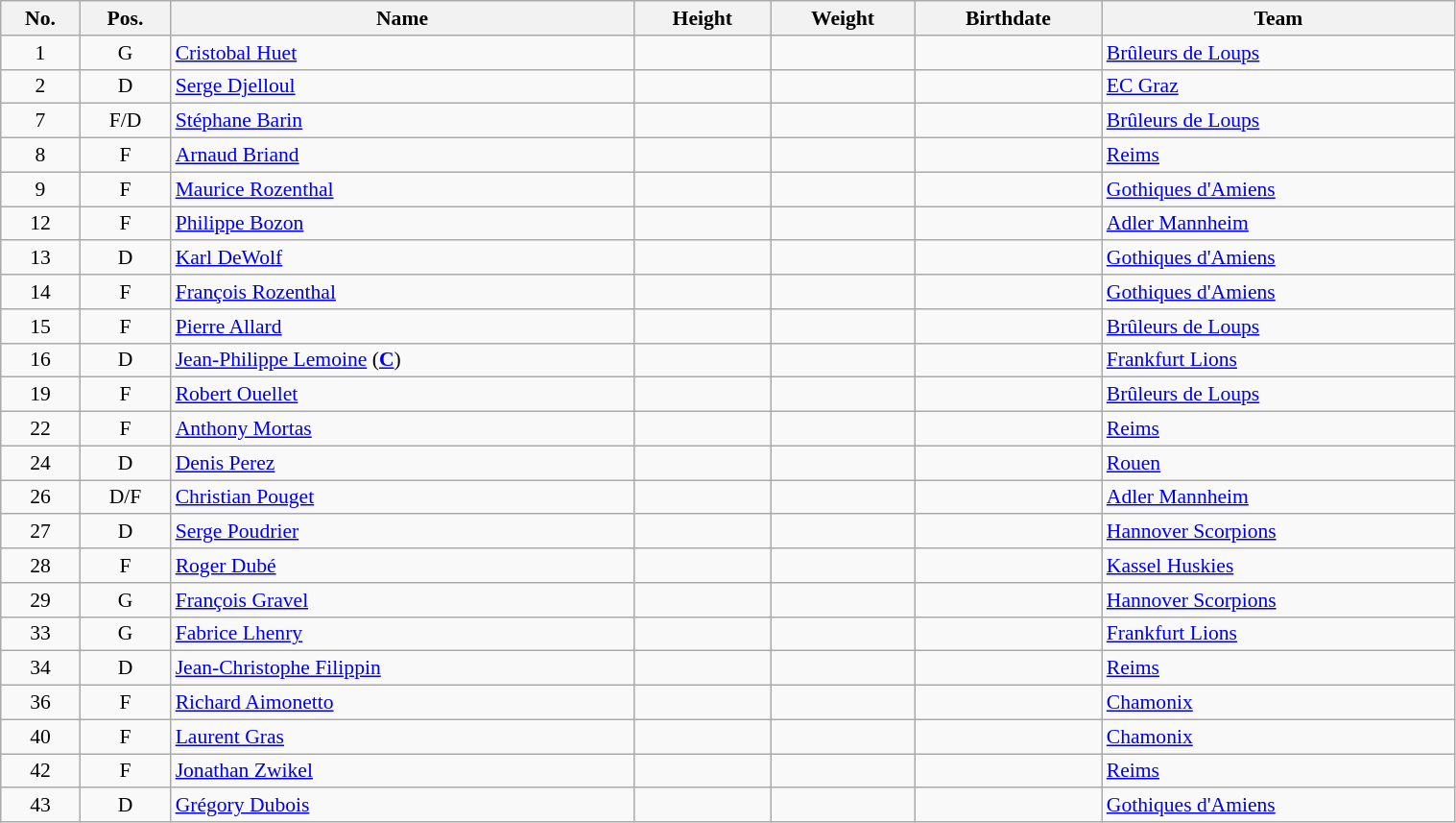<table class="wikitable sortable" width="80%" style="font-size: 90%; text-align: center;">
<tr>
<th>No.</th>
<th>Pos.</th>
<th>Name</th>
<th>Height</th>
<th>Weight</th>
<th>Birthdate</th>
<th>Team</th>
</tr>
<tr>
<td>1</td>
<td>G</td>
<td style="text-align:left;"><a href='#'>Cristobal Huet</a></td>
<td></td>
<td></td>
<td style="text-align:right;"></td>
<td style="text-align:left;"> <a href='#'>Brûleurs de Loups</a></td>
</tr>
<tr>
<td>2</td>
<td>D</td>
<td style="text-align:left;"><a href='#'>Serge Djelloul</a></td>
<td></td>
<td></td>
<td style="text-align:right;"></td>
<td style="text-align:left;"> <a href='#'>EC Graz</a></td>
</tr>
<tr>
<td>7</td>
<td>F/D</td>
<td style="text-align:left;"><a href='#'>Stéphane Barin</a></td>
<td></td>
<td></td>
<td style="text-align:right;"></td>
<td style="text-align:left;"> <a href='#'>Brûleurs de Loups</a></td>
</tr>
<tr>
<td>8</td>
<td>F</td>
<td style="text-align:left;"><a href='#'>Arnaud Briand</a></td>
<td></td>
<td></td>
<td style="text-align:right;"></td>
<td style="text-align:left;"> <a href='#'>Reims</a></td>
</tr>
<tr>
<td>9</td>
<td>F</td>
<td style="text-align:left;"><a href='#'>Maurice Rozenthal</a></td>
<td></td>
<td></td>
<td style="text-align:right;"></td>
<td style="text-align:left;"> <a href='#'>Gothiques d'Amiens</a></td>
</tr>
<tr>
<td>12</td>
<td>F</td>
<td style="text-align:left;"><a href='#'>Philippe Bozon</a></td>
<td></td>
<td></td>
<td style="text-align:right;"></td>
<td style="text-align:left;"> <a href='#'>Adler Mannheim</a></td>
</tr>
<tr>
<td>13</td>
<td>D</td>
<td style="text-align:left;"><a href='#'>Karl DeWolf</a></td>
<td></td>
<td></td>
<td style="text-align:right;"></td>
<td style="text-align:left;"> <a href='#'>Gothiques d'Amiens</a></td>
</tr>
<tr>
<td>14</td>
<td>F</td>
<td style="text-align:left;"><a href='#'>François Rozenthal</a></td>
<td></td>
<td></td>
<td style="text-align:right;"></td>
<td style="text-align:left;"> <a href='#'>Gothiques d'Amiens</a></td>
</tr>
<tr>
<td>15</td>
<td>F</td>
<td style="text-align:left;"><a href='#'>Pierre Allard</a></td>
<td></td>
<td></td>
<td style="text-align:right;"></td>
<td style="text-align:left;"> <a href='#'>Brûleurs de Loups</a></td>
</tr>
<tr>
<td>16</td>
<td>D</td>
<td style="text-align:left;"><a href='#'>Jean-Philippe Lemoine</a> (<strong><a href='#'>C</a></strong>)</td>
<td></td>
<td></td>
<td style="text-align:right;"></td>
<td style="text-align:left;"> <a href='#'>Frankfurt Lions</a></td>
</tr>
<tr>
<td>19</td>
<td>F</td>
<td style="text-align:left;"><a href='#'>Robert Ouellet</a></td>
<td></td>
<td></td>
<td style="text-align:right;"></td>
<td style="text-align:left;"> <a href='#'>Brûleurs de Loups</a></td>
</tr>
<tr>
<td>22</td>
<td>F</td>
<td style="text-align:left;"><a href='#'>Anthony Mortas</a></td>
<td></td>
<td></td>
<td style="text-align:right;"></td>
<td style="text-align:left;"> <a href='#'>Reims</a></td>
</tr>
<tr>
<td>24</td>
<td>D</td>
<td style="text-align:left;"><a href='#'>Denis Perez</a></td>
<td></td>
<td></td>
<td style="text-align:right;"></td>
<td style="text-align:left;"> <a href='#'>Rouen</a></td>
</tr>
<tr>
<td>26</td>
<td>D/F</td>
<td style="text-align:left;"><a href='#'>Christian Pouget</a></td>
<td></td>
<td></td>
<td style="text-align:right;"></td>
<td style="text-align:left;"> <a href='#'>Adler Mannheim</a></td>
</tr>
<tr>
<td>27</td>
<td>D</td>
<td style="text-align:left;"><a href='#'>Serge Poudrier</a></td>
<td></td>
<td></td>
<td style="text-align:right;"></td>
<td style="text-align:left;"> <a href='#'>Hannover Scorpions</a></td>
</tr>
<tr>
<td>28</td>
<td>F</td>
<td style="text-align:left;"><a href='#'>Roger Dubé</a></td>
<td></td>
<td></td>
<td style="text-align:right;"></td>
<td style="text-align:left;"> <a href='#'>Kassel Huskies</a></td>
</tr>
<tr>
<td>29</td>
<td>G</td>
<td style="text-align:left;"><a href='#'>François Gravel</a></td>
<td></td>
<td></td>
<td style="text-align:right;"></td>
<td style="text-align:left;"> <a href='#'>Hannover Scorpions</a></td>
</tr>
<tr>
<td>33</td>
<td>G</td>
<td style="text-align:left;"><a href='#'>Fabrice Lhenry</a></td>
<td></td>
<td></td>
<td style="text-align:right;"></td>
<td style="text-align:left;"> <a href='#'>Frankfurt Lions</a></td>
</tr>
<tr>
<td>34</td>
<td>D</td>
<td style="text-align:left;"><a href='#'>Jean-Christophe Filippin</a></td>
<td></td>
<td></td>
<td style="text-align:right;"></td>
<td style="text-align:left;"> <a href='#'>Reims</a></td>
</tr>
<tr>
<td>36</td>
<td>F</td>
<td style="text-align:left;"><a href='#'>Richard Aimonetto</a></td>
<td></td>
<td></td>
<td style="text-align:right;"></td>
<td style="text-align:left;"> <a href='#'>Chamonix</a></td>
</tr>
<tr>
<td>40</td>
<td>F</td>
<td style="text-align:left;"><a href='#'>Laurent Gras</a></td>
<td></td>
<td></td>
<td style="text-align:right;"></td>
<td style="text-align:left;"> <a href='#'>Chamonix</a></td>
</tr>
<tr>
<td>42</td>
<td>F</td>
<td style="text-align:left;"><a href='#'>Jonathan Zwikel</a></td>
<td></td>
<td></td>
<td style="text-align:right;"></td>
<td style="text-align:left;"> <a href='#'>Reims</a></td>
</tr>
<tr>
<td>43</td>
<td>D</td>
<td style="text-align:left;"><a href='#'>Grégory Dubois</a></td>
<td></td>
<td></td>
<td style="text-align:right;"></td>
<td style="text-align:left;"> <a href='#'>Gothiques d'Amiens</a></td>
</tr>
</table>
